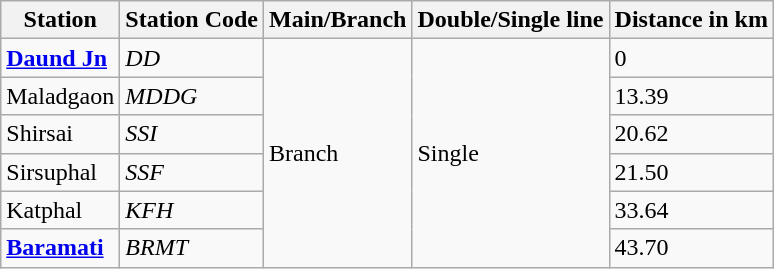<table class="wikitable">
<tr>
<th>Station</th>
<th>Station Code</th>
<th>Main/Branch</th>
<th>Double/Single line</th>
<th>Distance in km</th>
</tr>
<tr>
<td><strong><a href='#'>Daund Jn</a></strong></td>
<td><em>DD</em></td>
<td rowspan="6">Branch</td>
<td rowspan="6">Single</td>
<td>0</td>
</tr>
<tr>
<td>Maladgaon</td>
<td><em>MDDG</em></td>
<td>13.39</td>
</tr>
<tr>
<td>Shirsai</td>
<td><em>SSI</em></td>
<td>20.62</td>
</tr>
<tr>
<td>Sirsuphal</td>
<td><em>SSF</em></td>
<td>21.50</td>
</tr>
<tr>
<td>Katphal</td>
<td><em>KFH</em></td>
<td>33.64</td>
</tr>
<tr>
<td><strong><a href='#'>Baramati</a></strong></td>
<td><em>BRMT</em></td>
<td>43.70</td>
</tr>
</table>
